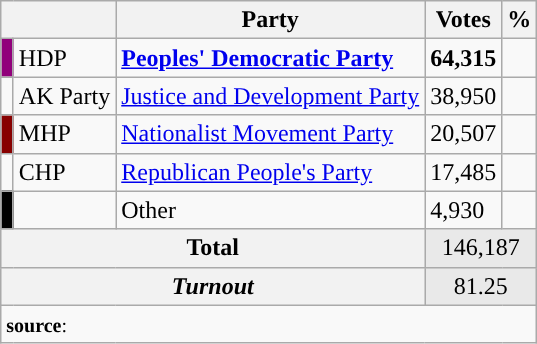<table class="wikitable">
<tr>
<th colspan="2" align="center"></th>
<th align="center">Party</th>
<th align="center">Votes</th>
<th align="center">%</th>
</tr>
<tr align="left">
<td bgcolor="#91007B" width="1"></td>
<td>HDP</td>
<td><strong><a href='#'>Peoples' Democratic Party</a></strong></td>
<td><strong>64,315</strong></td>
<td><strong></strong></td>
</tr>
<tr align="left">
<td></td>
<td>AK Party</td>
<td><a href='#'>Justice and Development Party</a></td>
<td>38,950</td>
<td></td>
</tr>
<tr align="left">
<td bgcolor="#870000" width="1"></td>
<td>MHP</td>
<td><a href='#'>Nationalist Movement Party</a></td>
<td>20,507</td>
<td></td>
</tr>
<tr align="left">
<td></td>
<td>CHP</td>
<td><a href='#'>Republican People's Party</a></td>
<td>17,485</td>
<td></td>
</tr>
<tr align="left">
<td bgcolor=" " width="1"></td>
<td></td>
<td>Other</td>
<td>4,930</td>
<td></td>
</tr>
<tr align="left" style="background-color:#E9E9E9">
<th colspan="3" align="center"><strong>Total</strong></th>
<td colspan="5" align="center">146,187</td>
</tr>
<tr align="left" style="background-color:#E9E9E9">
<th colspan="3" align="center"><em>Turnout</em></th>
<td colspan="5" align="center">81.25</td>
</tr>
<tr>
<td colspan="9" align="left"><small><strong>source</strong>: </small></td>
</tr>
</table>
